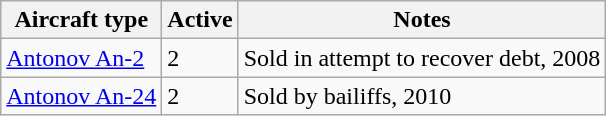<table class="wikitable sortable">
<tr>
<th>Aircraft type</th>
<th>Active</th>
<th>Notes</th>
</tr>
<tr>
<td><a href='#'>Antonov An-2</a></td>
<td>2</td>
<td>Sold in attempt to recover debt, 2008</td>
</tr>
<tr>
<td><a href='#'>Antonov An-24</a></td>
<td>2</td>
<td>Sold by bailiffs, 2010</td>
</tr>
</table>
